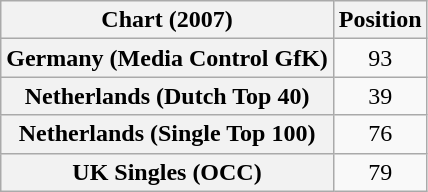<table class="wikitable sortable plainrowheaders" style="text-align:center">
<tr>
<th>Chart (2007)</th>
<th>Position</th>
</tr>
<tr>
<th scope="row">Germany (Media Control GfK)</th>
<td>93</td>
</tr>
<tr>
<th scope="row">Netherlands (Dutch Top 40)</th>
<td>39</td>
</tr>
<tr>
<th scope="row">Netherlands (Single Top 100)</th>
<td>76</td>
</tr>
<tr>
<th scope="row">UK Singles (OCC)</th>
<td>79</td>
</tr>
</table>
